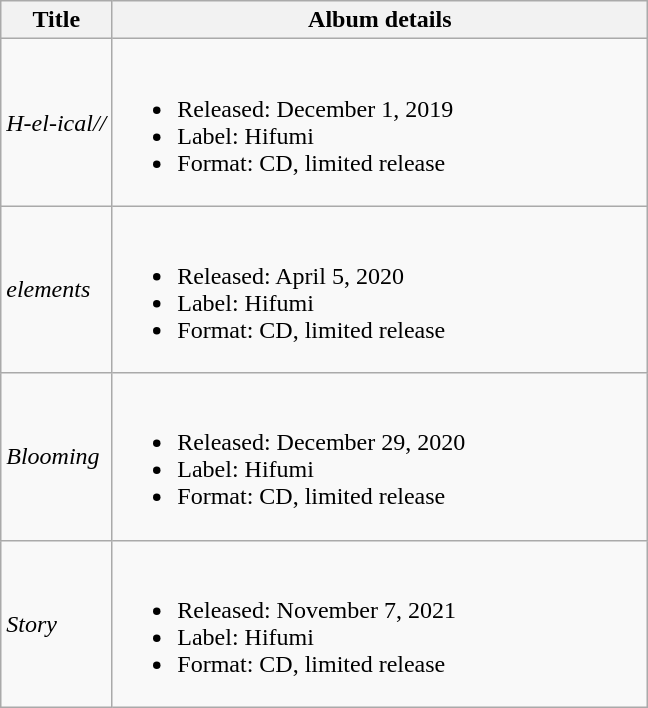<table class="wikitable" border="1">
<tr>
<th rowspan="1">Title</th>
<th rowspan="1" width="350">Album details<br></th>
</tr>
<tr>
<td align="left"><em>H-el-ical//</em></td>
<td><br><ul><li>Released: December 1, 2019</li><li>Label: Hifumi</li><li>Format: CD, limited release</li></ul></td>
</tr>
<tr>
<td align="left"><em>elements</em></td>
<td><br><ul><li>Released: April 5, 2020</li><li>Label: Hifumi</li><li>Format: CD, limited release</li></ul></td>
</tr>
<tr>
<td align="left"><em>Blooming</em></td>
<td><br><ul><li>Released: December 29, 2020</li><li>Label: Hifumi</li><li>Format: CD, limited release</li></ul></td>
</tr>
<tr>
<td align="left"><em>Story</em></td>
<td><br><ul><li>Released: November 7, 2021</li><li>Label: Hifumi</li><li>Format: CD, limited release</li></ul></td>
</tr>
</table>
